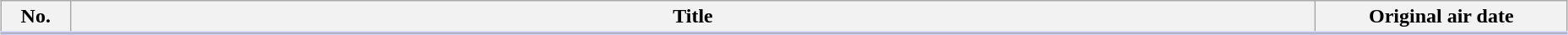<table class="wikitable" style="width:98%; margin:auto; background:#FFF;">
<tr style="border-bottom: 3px solid #CCF;">
<th style="width:3em;">No.</th>
<th>Title</th>
<th style="width:12em;">Original air date</th>
</tr>
<tr>
</tr>
</table>
